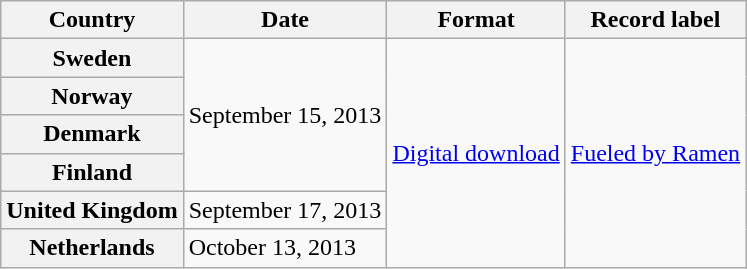<table class="wikitable plainrowheaders">
<tr>
<th scope="col">Country</th>
<th scope="col">Date</th>
<th scope="col">Format</th>
<th scope="col">Record label</th>
</tr>
<tr>
<th scope="row">Sweden</th>
<td rowspan="4">September 15, 2013</td>
<td rowspan="6"><a href='#'>Digital download</a></td>
<td rowspan="6"><a href='#'>Fueled by Ramen</a></td>
</tr>
<tr>
<th scope="row">Norway</th>
</tr>
<tr>
<th scope="row">Denmark</th>
</tr>
<tr>
<th scope="row">Finland</th>
</tr>
<tr>
<th scope="row">United Kingdom</th>
<td>September 17, 2013</td>
</tr>
<tr>
<th scope="row">Netherlands</th>
<td>October 13, 2013</td>
</tr>
</table>
